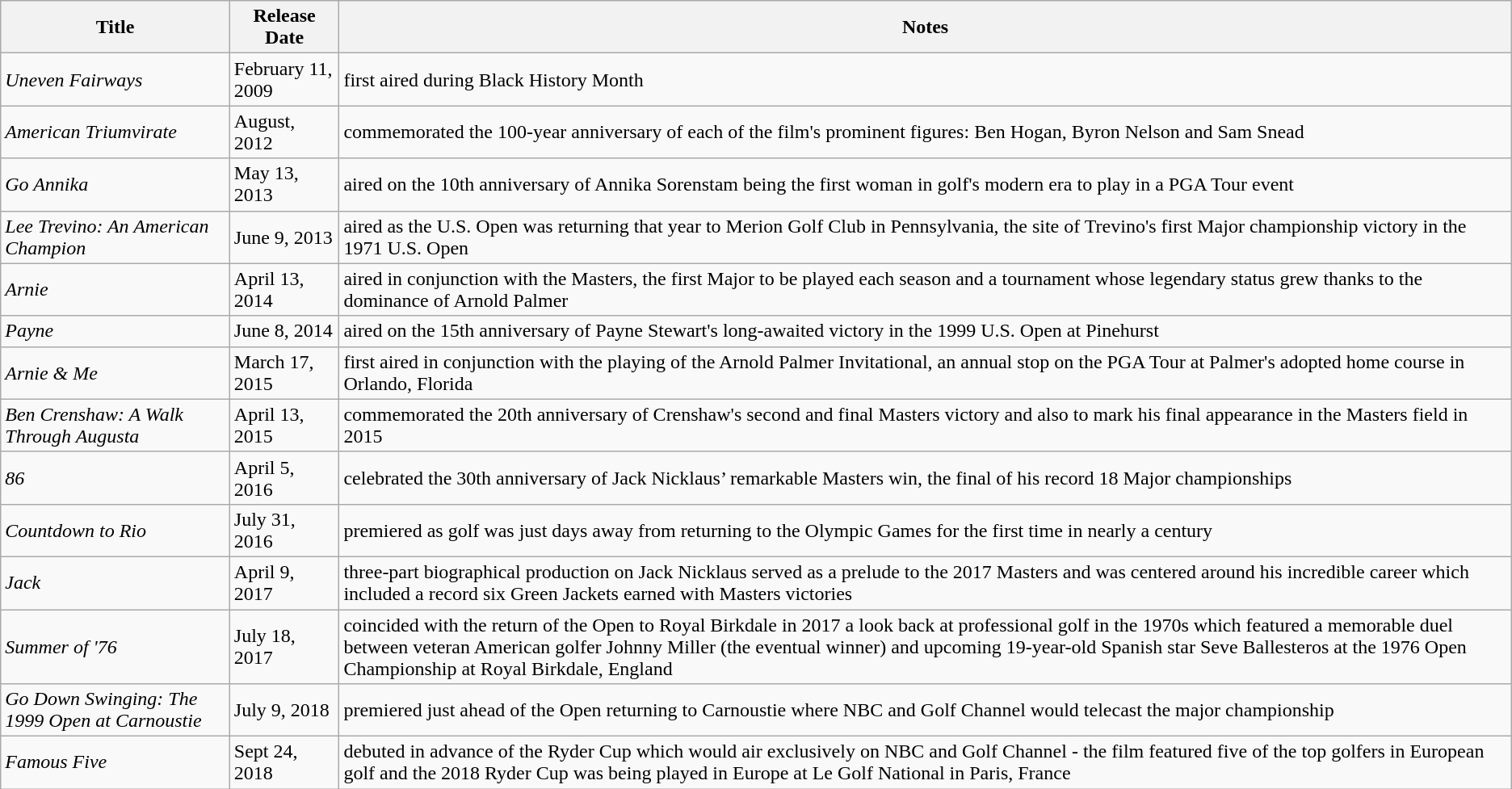<table class="wikitable">
<tr>
<th>Title</th>
<th>Release Date</th>
<th>Notes</th>
</tr>
<tr>
<td><em>Uneven Fairways</em></td>
<td>February 11, 2009</td>
<td>first aired during Black History Month</td>
</tr>
<tr>
<td><em>American Triumvirate</em></td>
<td>August, 2012</td>
<td>commemorated the 100-year anniversary of each of the film's prominent figures: Ben Hogan, Byron Nelson and Sam Snead</td>
</tr>
<tr>
<td><em>Go Annika</em></td>
<td>May 13, 2013</td>
<td>aired on the 10th anniversary of Annika Sorenstam being the first woman in golf's modern era to play in a PGA Tour event</td>
</tr>
<tr>
<td><em>Lee Trevino: An American Champion</em></td>
<td>June 9, 2013</td>
<td>aired as the U.S. Open was returning that year to Merion Golf Club in Pennsylvania, the site of Trevino's first Major championship victory in the 1971 U.S. Open</td>
</tr>
<tr>
<td><em>Arnie</em></td>
<td>April 13, 2014</td>
<td>aired in conjunction with the Masters, the first Major to be played each season and a tournament whose legendary status grew thanks to the dominance of Arnold Palmer</td>
</tr>
<tr>
<td><em>Payne</em></td>
<td>June 8, 2014</td>
<td>aired on the 15th anniversary of Payne Stewart's long-awaited victory in the 1999 U.S. Open at Pinehurst</td>
</tr>
<tr>
<td><em>Arnie & Me</em></td>
<td>March 17, 2015</td>
<td>first aired in conjunction with the playing of the Arnold Palmer Invitational, an annual stop on the PGA Tour at Palmer's adopted home course in Orlando, Florida</td>
</tr>
<tr>
<td><em>Ben Crenshaw: A Walk Through Augusta</em></td>
<td>April 13, 2015</td>
<td>commemorated the 20th anniversary of Crenshaw's second and final Masters victory and also to mark his final appearance in the Masters field in 2015</td>
</tr>
<tr>
<td><em>86</em></td>
<td>April 5, 2016</td>
<td>celebrated the 30th anniversary of Jack Nicklaus’ remarkable Masters win, the final of his record 18 Major championships</td>
</tr>
<tr>
<td><em>Countdown to Rio</em></td>
<td>July 31, 2016</td>
<td>premiered as golf was just days away from returning to the Olympic Games for the first time in nearly a century</td>
</tr>
<tr>
<td><em>Jack</em></td>
<td>April 9, 2017</td>
<td>three-part biographical production on Jack Nicklaus served as a prelude to the 2017 Masters and was centered around his incredible career which included a record six Green Jackets earned with Masters victories</td>
</tr>
<tr>
<td><em>Summer of '76</em></td>
<td>July 18, 2017</td>
<td>coincided with the return of the Open to Royal Birkdale in 2017 a look back at professional golf in the 1970s which featured a memorable duel between veteran American golfer Johnny Miller (the eventual winner) and upcoming 19-year-old Spanish star Seve Ballesteros at the 1976 Open Championship at Royal Birkdale, England</td>
</tr>
<tr>
<td><em>Go Down Swinging: The 1999 Open at Carnoustie</em></td>
<td>July 9, 2018</td>
<td>premiered just ahead of the Open returning to Carnoustie where NBC and Golf Channel would telecast the major championship</td>
</tr>
<tr>
<td><em>Famous Five</em></td>
<td>Sept 24, 2018</td>
<td>debuted in advance of the Ryder Cup which would air exclusively on NBC and Golf Channel - the film featured five of the top golfers in European golf and the 2018 Ryder Cup was being played in Europe at Le Golf National in Paris, France</td>
</tr>
</table>
